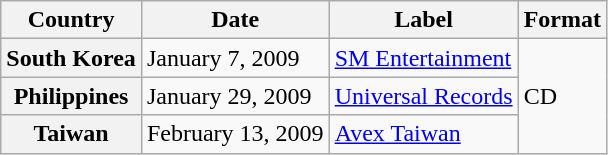<table class="wikitable plainrowheaders">
<tr>
<th>Country</th>
<th>Date</th>
<th>Label</th>
<th>Format</th>
</tr>
<tr>
<th scope="row">South Korea</th>
<td>January 7, 2009</td>
<td><a href='#'>SM Entertainment</a></td>
<td rowspan="3">CD</td>
</tr>
<tr>
<th scope="row">Philippines</th>
<td>January 29, 2009</td>
<td><a href='#'>Universal Records</a></td>
</tr>
<tr>
<th scope="row">Taiwan</th>
<td>February 13, 2009</td>
<td><a href='#'>Avex Taiwan</a></td>
</tr>
</table>
